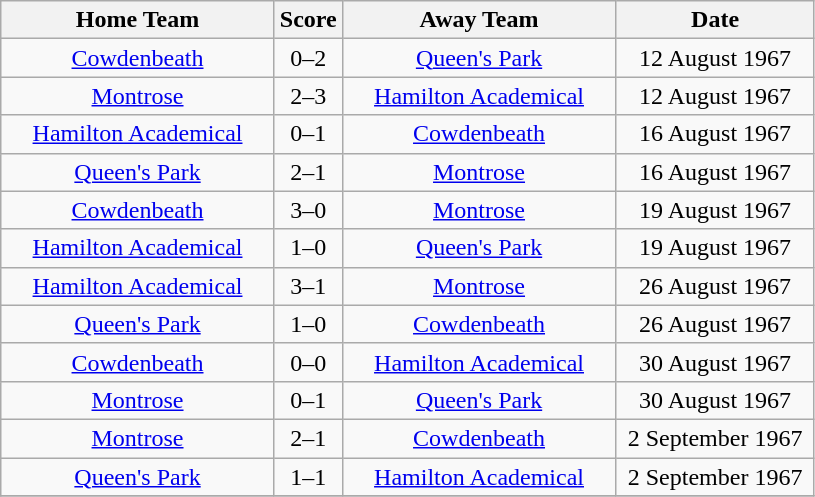<table class="wikitable" style="text-align:center;">
<tr>
<th width=175>Home Team</th>
<th width=20>Score</th>
<th width=175>Away Team</th>
<th width= 125>Date</th>
</tr>
<tr>
<td><a href='#'>Cowdenbeath</a></td>
<td>0–2</td>
<td><a href='#'>Queen's Park</a></td>
<td>12 August 1967</td>
</tr>
<tr>
<td><a href='#'>Montrose</a></td>
<td>2–3</td>
<td><a href='#'>Hamilton Academical</a></td>
<td>12 August 1967</td>
</tr>
<tr>
<td><a href='#'>Hamilton Academical</a></td>
<td>0–1</td>
<td><a href='#'>Cowdenbeath</a></td>
<td>16 August 1967</td>
</tr>
<tr>
<td><a href='#'>Queen's Park</a></td>
<td>2–1</td>
<td><a href='#'>Montrose</a></td>
<td>16 August 1967</td>
</tr>
<tr>
<td><a href='#'>Cowdenbeath</a></td>
<td>3–0</td>
<td><a href='#'>Montrose</a></td>
<td>19 August 1967</td>
</tr>
<tr>
<td><a href='#'>Hamilton Academical</a></td>
<td>1–0</td>
<td><a href='#'>Queen's Park</a></td>
<td>19 August 1967</td>
</tr>
<tr>
<td><a href='#'>Hamilton Academical</a></td>
<td>3–1</td>
<td><a href='#'>Montrose</a></td>
<td>26 August 1967</td>
</tr>
<tr>
<td><a href='#'>Queen's Park</a></td>
<td>1–0</td>
<td><a href='#'>Cowdenbeath</a></td>
<td>26 August 1967</td>
</tr>
<tr>
<td><a href='#'>Cowdenbeath</a></td>
<td>0–0</td>
<td><a href='#'>Hamilton Academical</a></td>
<td>30 August 1967</td>
</tr>
<tr>
<td><a href='#'>Montrose</a></td>
<td>0–1</td>
<td><a href='#'>Queen's Park</a></td>
<td>30 August 1967</td>
</tr>
<tr>
<td><a href='#'>Montrose</a></td>
<td>2–1</td>
<td><a href='#'>Cowdenbeath</a></td>
<td>2 September 1967</td>
</tr>
<tr>
<td><a href='#'>Queen's Park</a></td>
<td>1–1</td>
<td><a href='#'>Hamilton Academical</a></td>
<td>2 September 1967</td>
</tr>
<tr>
</tr>
</table>
